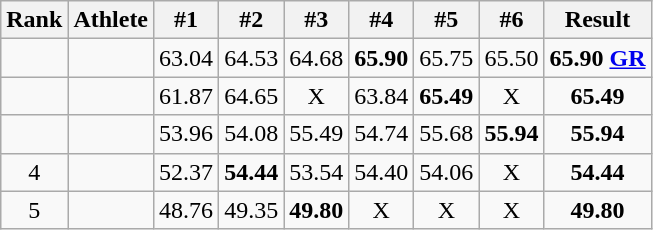<table class="wikitable sortable" style="text-align:center">
<tr>
<th>Rank</th>
<th>Athlete</th>
<th>#1</th>
<th>#2</th>
<th>#3</th>
<th>#4</th>
<th>#5</th>
<th>#6</th>
<th>Result</th>
</tr>
<tr>
<td></td>
<td align=left></td>
<td>63.04</td>
<td>64.53</td>
<td>64.68</td>
<td><strong>65.90</strong></td>
<td>65.75</td>
<td>65.50</td>
<td><strong>65.90</strong> <strong><a href='#'>GR</a></strong></td>
</tr>
<tr>
<td></td>
<td align=left></td>
<td>61.87</td>
<td>64.65</td>
<td>X</td>
<td>63.84</td>
<td><strong>65.49</strong></td>
<td>X</td>
<td><strong>65.49</strong></td>
</tr>
<tr>
<td></td>
<td align=left></td>
<td>53.96</td>
<td>54.08</td>
<td>55.49</td>
<td>54.74</td>
<td>55.68</td>
<td><strong>55.94</strong></td>
<td><strong>55.94</strong></td>
</tr>
<tr>
<td>4</td>
<td align=left></td>
<td>52.37</td>
<td><strong>54.44</strong></td>
<td>53.54</td>
<td>54.40</td>
<td>54.06</td>
<td>X</td>
<td><strong>54.44</strong></td>
</tr>
<tr>
<td>5</td>
<td align=left></td>
<td>48.76</td>
<td>49.35</td>
<td><strong>49.80</strong></td>
<td>X</td>
<td>X</td>
<td>X</td>
<td><strong>49.80</strong></td>
</tr>
</table>
